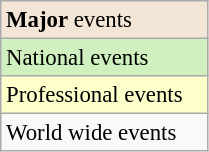<table class="wikitable" style="font-size:95%;" width=11%>
<tr style="background:#f3e6d7;">
<td><strong>Major</strong> events</td>
</tr>
<tr style="background:#d0f0c0">
<td>National events</td>
</tr>
<tr style="background:#ffc;">
<td>Professional events</td>
</tr>
<tr>
<td>World wide events</td>
</tr>
</table>
